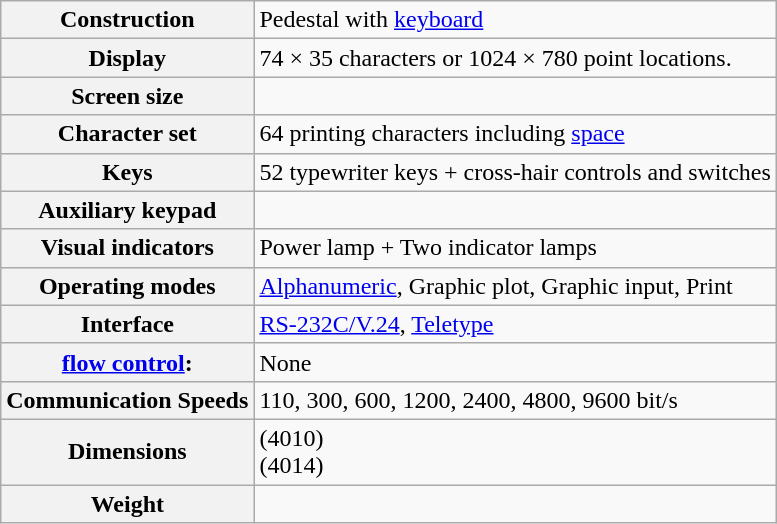<table class="wikitable plainrowheaders">
<tr>
<th scope="row">Construction</th>
<td>Pedestal with <a href='#'>keyboard</a></td>
</tr>
<tr>
<th scope="row">Display</th>
<td>74 × 35 characters or 1024 × 780 point locations.<br></td>
</tr>
<tr>
<th scope="row">Screen size</th>
<td></td>
</tr>
<tr>
<th scope="row">Character set</th>
<td>64 printing characters including <a href='#'>space</a></td>
</tr>
<tr>
<th scope="row">Keys</th>
<td>52 typewriter keys + cross-hair controls and switches</td>
</tr>
<tr>
<th scope="row">Auxiliary keypad</th>
<td></td>
</tr>
<tr>
<th scope="row">Visual indicators</th>
<td>Power lamp + Two indicator lamps</td>
</tr>
<tr>
<th scope="row">Operating modes</th>
<td><a href='#'>Alphanumeric</a>, Graphic plot, Graphic input, Print</td>
</tr>
<tr>
<th scope="row">Interface</th>
<td><a href='#'>RS-232C/V.24</a>, <a href='#'>Teletype</a></td>
</tr>
<tr>
<th scope="row"><a href='#'>flow control</a>:</th>
<td>None</td>
</tr>
<tr>
<th scope="row">Communication Speeds</th>
<td>110, 300, 600, 1200, 2400, 4800, 9600 bit/s</td>
</tr>
<tr>
<th scope="row">Dimensions</th>
<td> (4010)<br> (4014)</td>
</tr>
<tr>
<th scope="row">Weight</th>
<td></td>
</tr>
</table>
